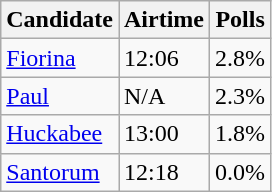<table class="wikitable sortable floatleft">
<tr>
<th>Candidate</th>
<th>Airtime</th>
<th>Polls</th>
</tr>
<tr>
<td><a href='#'>Fiorina</a></td>
<td>12:06</td>
<td>2.8%</td>
</tr>
<tr>
<td><a href='#'>Paul</a></td>
<td>N/A</td>
<td>2.3%</td>
</tr>
<tr>
<td><a href='#'>Huckabee</a></td>
<td>13:00</td>
<td>1.8%</td>
</tr>
<tr>
<td><a href='#'>Santorum</a></td>
<td>12:18</td>
<td>0.0%</td>
</tr>
</table>
